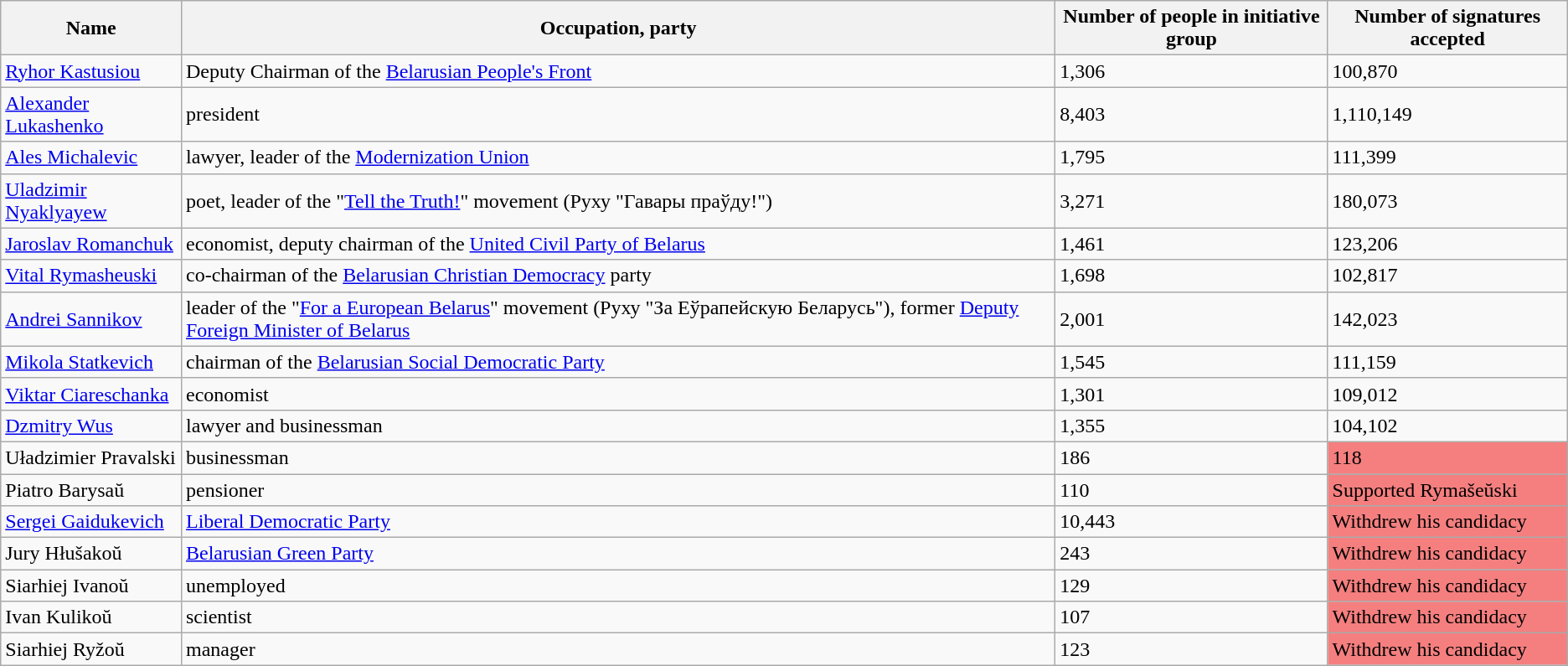<table class="wikitable sortable">
<tr>
<th>Name</th>
<th>Occupation, party</th>
<th>Number of people in initiative group</th>
<th>Number of signatures accepted </th>
</tr>
<tr>
<td><a href='#'>Ryhor Kastusiou</a></td>
<td>Deputy Chairman of the <a href='#'>Belarusian People's Front</a></td>
<td>1,306</td>
<td>100,870</td>
</tr>
<tr>
<td><a href='#'>Alexander Lukashenko</a></td>
<td>president</td>
<td>8,403</td>
<td>1,110,149</td>
</tr>
<tr>
<td><a href='#'>Ales Michalevic</a></td>
<td>lawyer, leader of the <a href='#'>Modernization Union</a></td>
<td>1,795</td>
<td>111,399</td>
</tr>
<tr>
<td><a href='#'>Uladzimir Nyaklyayew</a></td>
<td>poet, leader of the "<a href='#'>Tell the Truth!</a>" movement (Руху "Гавары праўду!")</td>
<td>3,271</td>
<td>180,073</td>
</tr>
<tr>
<td><a href='#'>Jaroslav Romanchuk</a></td>
<td>economist, deputy chairman of the <a href='#'>United Civil Party of Belarus</a></td>
<td>1,461</td>
<td>123,206</td>
</tr>
<tr>
<td><a href='#'>Vital Rymasheuski</a></td>
<td>co-chairman of the <a href='#'>Belarusian Christian Democracy</a> party</td>
<td>1,698</td>
<td>102,817</td>
</tr>
<tr>
<td><a href='#'>Andrei Sannikov</a></td>
<td>leader of the "<a href='#'>For a European Belarus</a>" movement (Руху "За Еўрапейскую Беларусь"), former <a href='#'>Deputy Foreign Minister of Belarus</a></td>
<td>2,001</td>
<td>142,023</td>
</tr>
<tr>
<td><a href='#'>Mikola Statkevich</a></td>
<td>chairman of the <a href='#'>Belarusian Social Democratic Party</a></td>
<td>1,545</td>
<td>111,159</td>
</tr>
<tr>
<td><a href='#'>Viktar Ciareschanka</a></td>
<td>economist</td>
<td>1,301</td>
<td>109,012</td>
</tr>
<tr>
<td><a href='#'>Dzmitry Wus</a></td>
<td>lawyer and businessman</td>
<td>1,355</td>
<td>104,102</td>
</tr>
<tr>
<td>Uładzimier Pravalski</td>
<td>businessman</td>
<td>186</td>
<td style="background:#f57f7f;">118</td>
</tr>
<tr>
<td>Piatro Barysaŭ</td>
<td>pensioner</td>
<td>110</td>
<td style="background:#f57f7f;" colspan="3">Supported Rymašeŭski</td>
</tr>
<tr>
<td><a href='#'>Sergei Gaidukevich</a></td>
<td><a href='#'>Liberal Democratic Party</a></td>
<td>10,443</td>
<td style="background:#f57f7f;">Withdrew his candidacy</td>
</tr>
<tr>
<td>Jury Hłušakoŭ</td>
<td><a href='#'>Belarusian Green Party</a></td>
<td>243</td>
<td style="background:#f57f7f;">Withdrew his candidacy</td>
</tr>
<tr>
<td>Siarhiej Ivanoŭ</td>
<td>unemployed</td>
<td>129</td>
<td style="background:#f57f7f;" colspan="2">Withdrew his candidacy</td>
</tr>
<tr>
<td>Ivan Kulikoŭ</td>
<td>scientist</td>
<td>107</td>
<td style="background:#f57f7f;">Withdrew his candidacy</td>
</tr>
<tr>
<td>Siarhiej Ryžoŭ</td>
<td>manager</td>
<td>123</td>
<td style="background:#f57f7f;">Withdrew his candidacy</td>
</tr>
</table>
